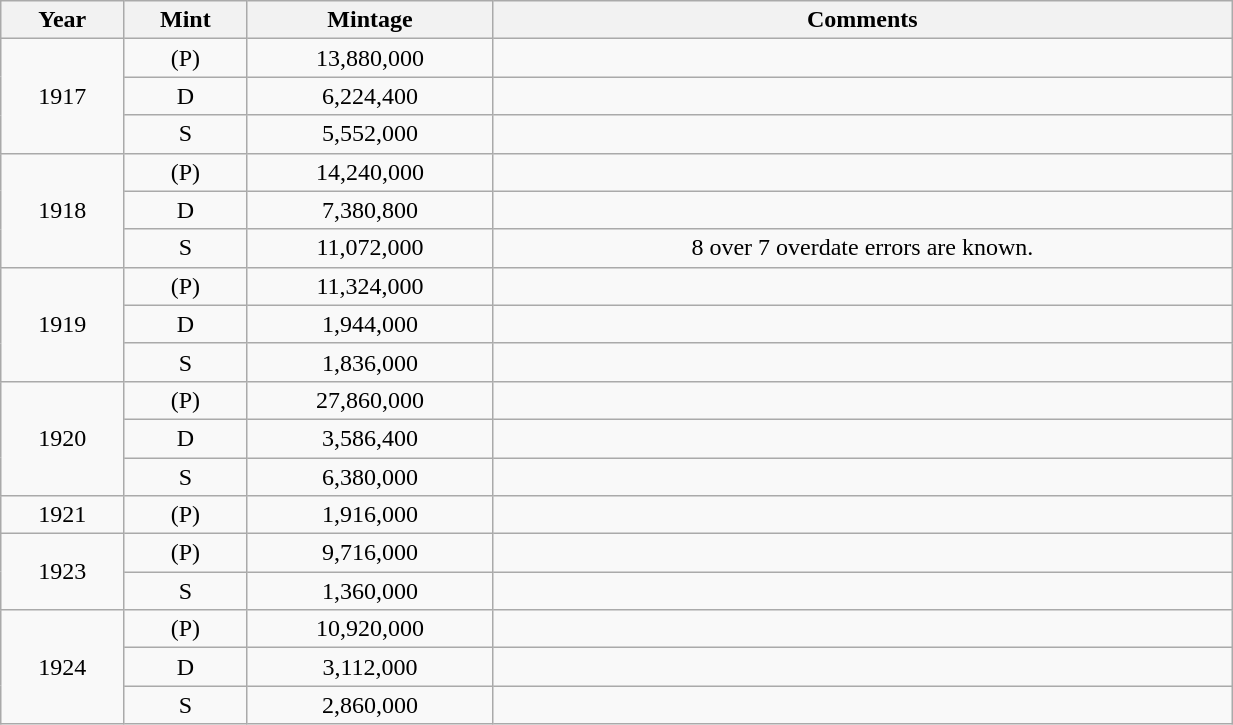<table class="wikitable sortable" style="min-width:65%; text-align:center;">
<tr>
<th width="10%">Year</th>
<th width="10%">Mint</th>
<th width="20%">Mintage</th>
<th width="60%">Comments</th>
</tr>
<tr>
<td rowspan="3">1917</td>
<td>(P)</td>
<td>13,880,000</td>
<td></td>
</tr>
<tr>
<td>D</td>
<td>6,224,400</td>
<td></td>
</tr>
<tr>
<td>S</td>
<td>5,552,000</td>
<td></td>
</tr>
<tr>
<td rowspan="3">1918</td>
<td>(P)</td>
<td>14,240,000</td>
<td></td>
</tr>
<tr>
<td>D</td>
<td>7,380,800</td>
<td></td>
</tr>
<tr>
<td>S</td>
<td>11,072,000</td>
<td>8 over 7 overdate errors are known.</td>
</tr>
<tr>
<td rowspan="3">1919</td>
<td>(P)</td>
<td>11,324,000</td>
<td></td>
</tr>
<tr>
<td>D</td>
<td>1,944,000</td>
<td></td>
</tr>
<tr>
<td>S</td>
<td>1,836,000</td>
<td></td>
</tr>
<tr>
<td rowspan="3">1920</td>
<td>(P)</td>
<td>27,860,000</td>
<td></td>
</tr>
<tr>
<td>D</td>
<td>3,586,400</td>
<td></td>
</tr>
<tr>
<td>S</td>
<td>6,380,000</td>
<td></td>
</tr>
<tr>
<td>1921</td>
<td>(P)</td>
<td>1,916,000</td>
<td></td>
</tr>
<tr>
<td rowspan="2">1923</td>
<td>(P)</td>
<td>9,716,000</td>
<td></td>
</tr>
<tr>
<td>S</td>
<td>1,360,000</td>
<td></td>
</tr>
<tr>
<td rowspan="3">1924</td>
<td>(P)</td>
<td>10,920,000</td>
<td></td>
</tr>
<tr>
<td>D</td>
<td>3,112,000</td>
<td></td>
</tr>
<tr>
<td>S</td>
<td>2,860,000</td>
<td></td>
</tr>
</table>
